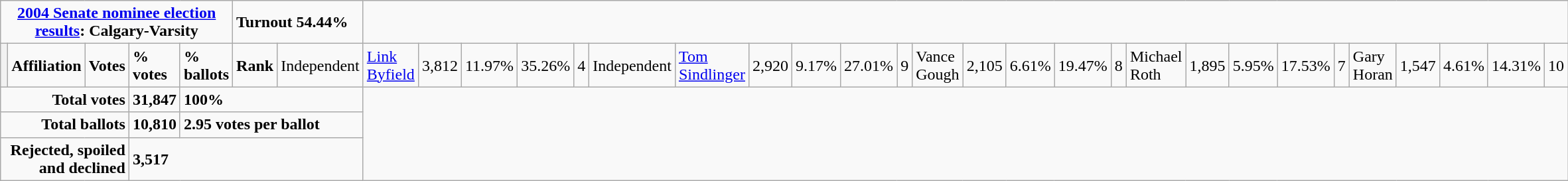<table class="wikitable">
<tr>
<td colspan="5" align=center><strong><a href='#'>2004 Senate nominee election results</a>: Calgary-Varsity</strong></td>
<td colspan="2"><strong>Turnout 54.44%</strong></td>
</tr>
<tr>
<th style="width: 10px;"></th>
<td><strong>Affiliation</strong></td>
<td><strong>Votes</strong></td>
<td><strong>% votes</strong></td>
<td><strong>% ballots</strong></td>
<td><strong>Rank</strong><br>


</td>
<td>Independent</td>
<td><a href='#'>Link Byfield</a></td>
<td>3,812</td>
<td>11.97%</td>
<td>35.26%</td>
<td>4<br></td>
<td>Independent</td>
<td><a href='#'>Tom Sindlinger</a></td>
<td>2,920</td>
<td>9.17%</td>
<td>27.01%</td>
<td>9<br>

</td>
<td>Vance Gough</td>
<td>2,105</td>
<td>6.61%</td>
<td>19.47%</td>
<td>8<br></td>
<td>Michael Roth</td>
<td>1,895</td>
<td>5.95%</td>
<td>17.53%</td>
<td>7<br></td>
<td>Gary Horan</td>
<td>1,547</td>
<td>4.61%</td>
<td>14.31%</td>
<td>10</td>
</tr>
<tr>
<td colspan="3" align="right"><strong>Total votes</strong></td>
<td><strong>31,847</strong></td>
<td colspan="3"><strong>100%</strong></td>
</tr>
<tr>
<td colspan="3" align="right"><strong>Total ballots</strong></td>
<td><strong>10,810</strong></td>
<td colspan="3"><strong>2.95 votes per ballot</strong></td>
</tr>
<tr>
<td colspan="3" align="right"><strong>Rejected, spoiled and declined</strong></td>
<td colspan="4"><strong>3,517</strong></td>
</tr>
</table>
